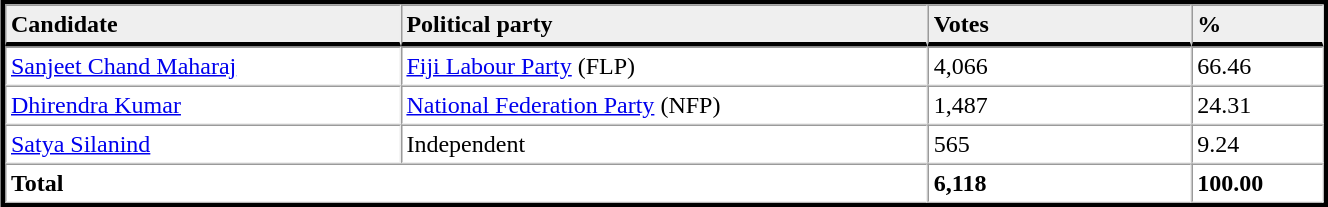<table table width="70%" border="1" align="center" cellpadding=3 cellspacing=0 style="margin:5px; border:3px solid;">
<tr>
<td td width="30%" style="border-bottom:3px solid; background:#efefef;"><strong>Candidate</strong></td>
<td td width="40%" style="border-bottom:3px solid; background:#efefef;"><strong>Political party</strong></td>
<td td width="20%" style="border-bottom:3px solid; background:#efefef;"><strong>Votes</strong></td>
<td td width="10%" style="border-bottom:3px solid; background:#efefef;"><strong>%</strong></td>
</tr>
<tr>
<td><a href='#'>Sanjeet Chand Maharaj</a></td>
<td><a href='#'>Fiji Labour Party</a> (FLP)</td>
<td>4,066</td>
<td>66.46</td>
</tr>
<tr>
<td><a href='#'>Dhirendra Kumar</a></td>
<td><a href='#'>National Federation Party</a> (NFP)</td>
<td>1,487</td>
<td>24.31</td>
</tr>
<tr>
<td><a href='#'>Satya Silanind</a></td>
<td>Independent</td>
<td>565</td>
<td>9.24</td>
</tr>
<tr>
<td colspan=2><strong>Total</strong></td>
<td><strong>6,118</strong></td>
<td><strong>100.00</strong></td>
</tr>
<tr>
</tr>
</table>
